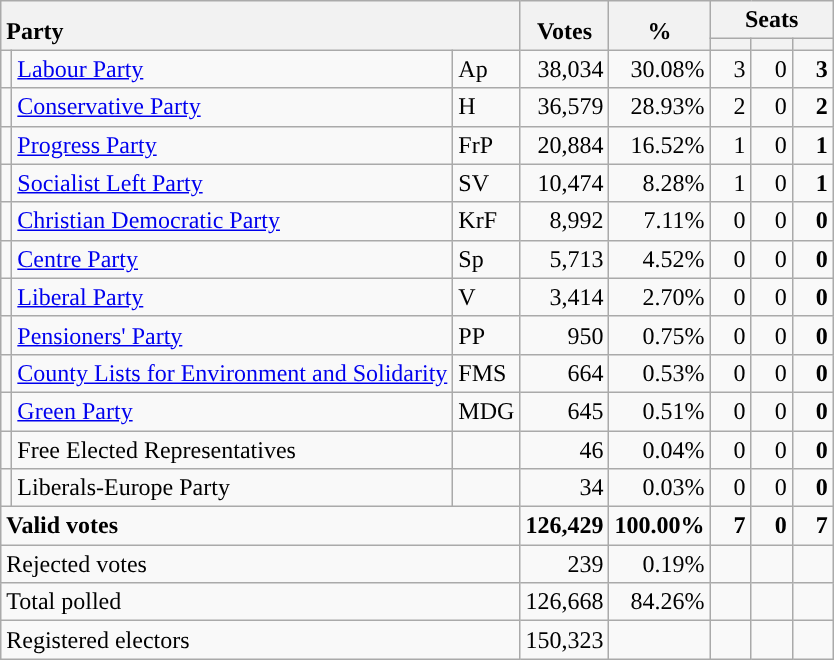<table class="wikitable" border="1" style="text-align:right;">
<tr>
<th style="text-align:left;" valign=bottom rowspan=2 colspan=3>Party</th>
<th align=center valign=bottom rowspan=2 width="50">Votes</th>
<th align=center valign=bottom rowspan=2 width="50">%</th>
<th colspan=3>Seats</th>
</tr>
<tr>
<th align=center valign=bottom width="20"><small></small></th>
<th align=center valign=bottom width="20"><small><a href='#'></a></small></th>
<th align=center valign=bottom width="20"><small></small></th>
</tr>
<tr>
<td style="color:inherit;background:"></td>
<td align=left><a href='#'>Labour Party</a></td>
<td align=left>Ap</td>
<td>38,034</td>
<td>30.08%</td>
<td>3</td>
<td>0</td>
<td><strong>3</strong></td>
</tr>
<tr>
<td style="color:inherit;background:"></td>
<td align=left><a href='#'>Conservative Party</a></td>
<td align=left>H</td>
<td>36,579</td>
<td>28.93%</td>
<td>2</td>
<td>0</td>
<td><strong>2</strong></td>
</tr>
<tr>
<td style="color:inherit;background:"></td>
<td align=left><a href='#'>Progress Party</a></td>
<td align=left>FrP</td>
<td>20,884</td>
<td>16.52%</td>
<td>1</td>
<td>0</td>
<td><strong>1</strong></td>
</tr>
<tr>
<td style="color:inherit;background:"></td>
<td align=left><a href='#'>Socialist Left Party</a></td>
<td align=left>SV</td>
<td>10,474</td>
<td>8.28%</td>
<td>1</td>
<td>0</td>
<td><strong>1</strong></td>
</tr>
<tr>
<td style="color:inherit;background:"></td>
<td align=left><a href='#'>Christian Democratic Party</a></td>
<td align=left>KrF</td>
<td>8,992</td>
<td>7.11%</td>
<td>0</td>
<td>0</td>
<td><strong>0</strong></td>
</tr>
<tr>
<td style="color:inherit;background:"></td>
<td align=left><a href='#'>Centre Party</a></td>
<td align=left>Sp</td>
<td>5,713</td>
<td>4.52%</td>
<td>0</td>
<td>0</td>
<td><strong>0</strong></td>
</tr>
<tr>
<td style="color:inherit;background:"></td>
<td align=left><a href='#'>Liberal Party</a></td>
<td align=left>V</td>
<td>3,414</td>
<td>2.70%</td>
<td>0</td>
<td>0</td>
<td><strong>0</strong></td>
</tr>
<tr>
<td style="color:inherit;background:"></td>
<td align=left><a href='#'>Pensioners' Party</a></td>
<td align=left>PP</td>
<td>950</td>
<td>0.75%</td>
<td>0</td>
<td>0</td>
<td><strong>0</strong></td>
</tr>
<tr>
<td></td>
<td align=left><a href='#'>County Lists for Environment and Solidarity</a></td>
<td align=left>FMS</td>
<td>664</td>
<td>0.53%</td>
<td>0</td>
<td>0</td>
<td><strong>0</strong></td>
</tr>
<tr>
<td style="color:inherit;background:"></td>
<td align=left><a href='#'>Green Party</a></td>
<td align=left>MDG</td>
<td>645</td>
<td>0.51%</td>
<td>0</td>
<td>0</td>
<td><strong>0</strong></td>
</tr>
<tr>
<td></td>
<td align=left>Free Elected Representatives</td>
<td align=left></td>
<td>46</td>
<td>0.04%</td>
<td>0</td>
<td>0</td>
<td><strong>0</strong></td>
</tr>
<tr>
<td></td>
<td align=left>Liberals-Europe Party</td>
<td align=left></td>
<td>34</td>
<td>0.03%</td>
<td>0</td>
<td>0</td>
<td><strong>0</strong></td>
</tr>
<tr style="font-weight:bold">
<td align=left colspan=3>Valid votes</td>
<td>126,429</td>
<td>100.00%</td>
<td>7</td>
<td>0</td>
<td>7</td>
</tr>
<tr>
<td align=left colspan=3>Rejected votes</td>
<td>239</td>
<td>0.19%</td>
<td></td>
<td></td>
<td></td>
</tr>
<tr>
<td align=left colspan=3>Total polled</td>
<td>126,668</td>
<td>84.26%</td>
<td></td>
<td></td>
<td></td>
</tr>
<tr>
<td align=left colspan=3>Registered electors</td>
<td>150,323</td>
<td></td>
<td></td>
<td></td>
<td></td>
</tr>
</table>
